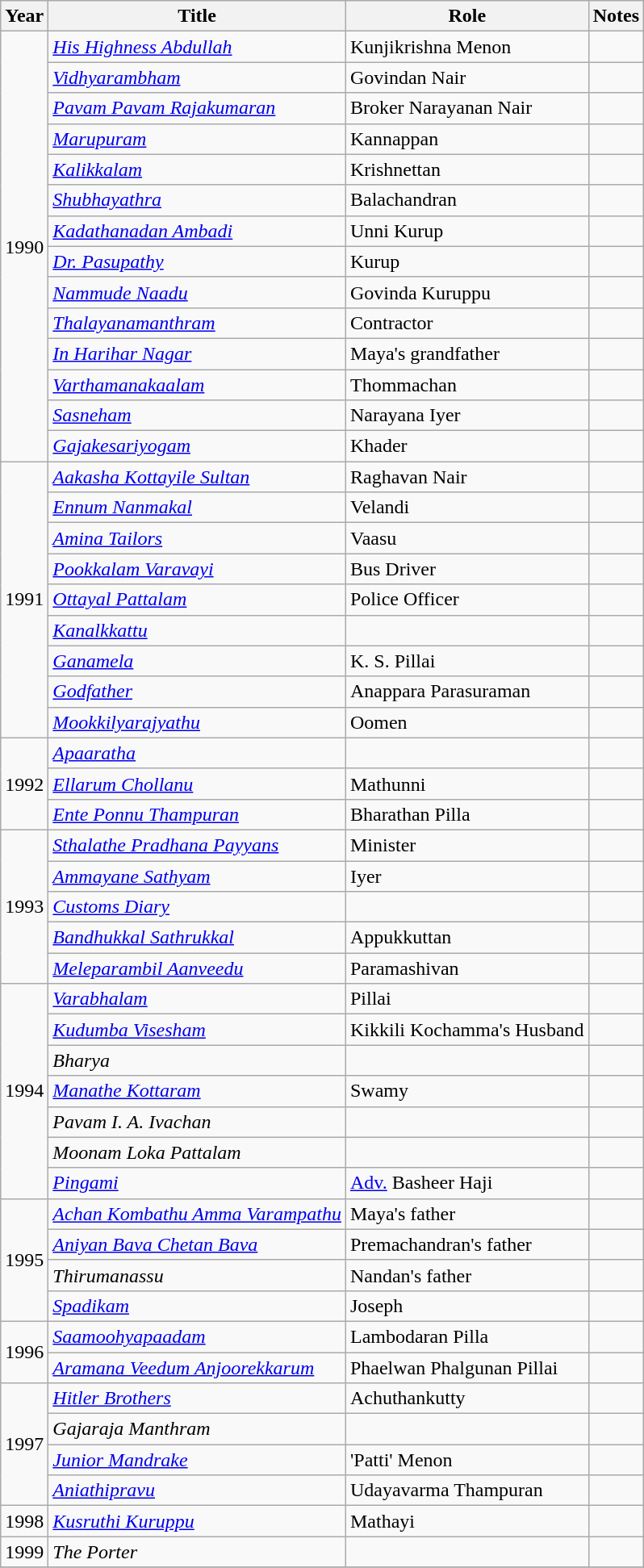<table class="wikitable sortable">
<tr>
<th>Year</th>
<th>Title</th>
<th>Role</th>
<th class="unsortable">Notes</th>
</tr>
<tr>
<td rowspan=14>1990</td>
<td><em><a href='#'>His Highness Abdullah</a></em></td>
<td>Kunjikrishna Menon</td>
<td></td>
</tr>
<tr>
<td><em><a href='#'>Vidhyarambham</a></em></td>
<td>Govindan Nair</td>
<td></td>
</tr>
<tr>
<td><em><a href='#'>Pavam Pavam Rajakumaran</a></em></td>
<td>Broker Narayanan Nair</td>
<td></td>
</tr>
<tr>
<td><em><a href='#'>Marupuram</a></em></td>
<td>Kannappan</td>
<td></td>
</tr>
<tr>
<td><em><a href='#'>Kalikkalam</a></em></td>
<td>Krishnettan</td>
<td></td>
</tr>
<tr>
<td><em><a href='#'>Shubhayathra</a></em></td>
<td>Balachandran</td>
<td></td>
</tr>
<tr>
<td><em><a href='#'>Kadathanadan Ambadi</a></em></td>
<td>Unni Kurup</td>
<td></td>
</tr>
<tr>
<td><em><a href='#'>Dr. Pasupathy</a></em></td>
<td>Kurup</td>
<td></td>
</tr>
<tr>
<td><em><a href='#'>Nammude Naadu</a></em></td>
<td>Govinda Kuruppu</td>
<td></td>
</tr>
<tr>
<td><em><a href='#'>Thalayanamanthram</a></em></td>
<td>Contractor</td>
<td></td>
</tr>
<tr>
<td><em><a href='#'>In Harihar Nagar</a></em></td>
<td>Maya's grandfather</td>
<td></td>
</tr>
<tr>
<td><em><a href='#'>Varthamanakaalam</a></em></td>
<td>Thommachan</td>
<td></td>
</tr>
<tr>
<td><em><a href='#'>Sasneham</a></em></td>
<td>Narayana Iyer</td>
<td></td>
</tr>
<tr>
<td><em><a href='#'>Gajakesariyogam</a></em></td>
<td>Khader</td>
<td></td>
</tr>
<tr>
<td rowspan=9>1991</td>
<td><em><a href='#'>Aakasha Kottayile Sultan</a></em></td>
<td>Raghavan Nair</td>
<td></td>
</tr>
<tr>
<td><em><a href='#'>Ennum Nanmakal</a></em></td>
<td>Velandi</td>
<td></td>
</tr>
<tr>
<td><em><a href='#'>Amina Tailors</a></em></td>
<td>Vaasu</td>
<td></td>
</tr>
<tr>
<td><em><a href='#'>Pookkalam Varavayi</a></em></td>
<td>Bus Driver</td>
<td></td>
</tr>
<tr>
<td><em><a href='#'>Ottayal Pattalam</a></em></td>
<td>Police Officer</td>
<td></td>
</tr>
<tr>
<td><em><a href='#'>Kanalkkattu</a></em></td>
<td></td>
<td></td>
</tr>
<tr>
<td><em><a href='#'>Ganamela</a></em></td>
<td>K. S. Pillai</td>
<td></td>
</tr>
<tr>
<td><em><a href='#'>Godfather</a></em></td>
<td>Anappara Parasuraman</td>
<td></td>
</tr>
<tr>
<td><em><a href='#'>Mookkilyarajyathu</a></em></td>
<td>Oomen</td>
<td></td>
</tr>
<tr>
<td rowspan=3>1992</td>
<td><em><a href='#'>Apaaratha</a></em></td>
<td></td>
<td></td>
</tr>
<tr>
<td><em><a href='#'>Ellarum Chollanu</a></em></td>
<td>Mathunni</td>
<td></td>
</tr>
<tr>
<td><em><a href='#'>Ente Ponnu Thampuran</a></em></td>
<td>Bharathan Pilla</td>
<td></td>
</tr>
<tr>
<td rowspan=5>1993</td>
<td><em><a href='#'>Sthalathe Pradhana Payyans</a></em></td>
<td>Minister</td>
<td></td>
</tr>
<tr>
<td><em><a href='#'>Ammayane Sathyam</a></em></td>
<td>Iyer</td>
<td></td>
</tr>
<tr>
<td><em><a href='#'>Customs Diary</a></em></td>
<td></td>
<td></td>
</tr>
<tr>
<td><em><a href='#'>Bandhukkal Sathrukkal</a></em></td>
<td>Appukkuttan</td>
<td></td>
</tr>
<tr>
<td><em><a href='#'>Meleparambil Aanveedu</a></em></td>
<td>Paramashivan</td>
<td></td>
</tr>
<tr>
<td rowspan=7>1994</td>
<td><em><a href='#'>Varabhalam</a></em></td>
<td>Pillai</td>
<td></td>
</tr>
<tr>
<td><em><a href='#'>Kudumba Visesham</a></em></td>
<td>Kikkili Kochamma's Husband</td>
<td></td>
</tr>
<tr>
<td><em>Bharya</em></td>
<td></td>
<td></td>
</tr>
<tr>
<td><em><a href='#'>Manathe Kottaram</a></em></td>
<td>Swamy</td>
<td></td>
</tr>
<tr>
<td><em>Pavam I. A. Ivachan</em></td>
<td></td>
<td></td>
</tr>
<tr>
<td><em>Moonam Loka Pattalam</em></td>
<td></td>
<td></td>
</tr>
<tr>
<td><em><a href='#'>Pingami</a></em></td>
<td><a href='#'>Adv.</a> Basheer Haji</td>
<td></td>
</tr>
<tr>
<td rowspan=4>1995</td>
<td><em><a href='#'>Achan Kombathu Amma Varampathu</a></em></td>
<td>Maya's father</td>
<td></td>
</tr>
<tr>
<td><em><a href='#'>Aniyan Bava Chetan Bava</a></em></td>
<td>Premachandran's father</td>
<td></td>
</tr>
<tr>
<td><em>Thirumanassu</em></td>
<td>Nandan's father</td>
<td></td>
</tr>
<tr>
<td><em><a href='#'>Spadikam</a></em></td>
<td>Joseph</td>
<td></td>
</tr>
<tr>
<td rowspan=2>1996</td>
<td><em><a href='#'>Saamoohyapaadam</a></em></td>
<td>Lambodaran Pilla</td>
<td></td>
</tr>
<tr>
<td><em><a href='#'>Aramana Veedum Anjoorekkarum</a></em></td>
<td>Phaelwan Phalgunan Pillai</td>
<td></td>
</tr>
<tr>
<td rowspan=4>1997</td>
<td><em><a href='#'>Hitler Brothers</a></em></td>
<td>Achuthankutty</td>
<td></td>
</tr>
<tr>
<td><em>Gajaraja Manthram</em></td>
<td></td>
<td></td>
</tr>
<tr>
<td><em><a href='#'>Junior Mandrake</a></em></td>
<td>'Patti' Menon</td>
<td></td>
</tr>
<tr>
<td><em><a href='#'>Aniathipravu</a></em></td>
<td>Udayavarma Thampuran</td>
<td></td>
</tr>
<tr>
<td>1998</td>
<td><em><a href='#'>Kusruthi Kuruppu</a></em></td>
<td>Mathayi</td>
<td></td>
</tr>
<tr>
<td>1999</td>
<td><em>The Porter</em></td>
<td></td>
<td></td>
</tr>
<tr>
</tr>
</table>
